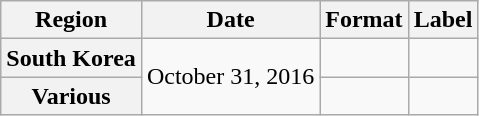<table class="wikitable plainrowheaders">
<tr>
<th>Region</th>
<th>Date</th>
<th>Format</th>
<th>Label</th>
</tr>
<tr>
<th scope=row>South Korea</th>
<td rowspan="2">October 31, 2016</td>
<td></td>
<td></td>
</tr>
<tr>
<th scope=row>Various </th>
<td></td>
<td></td>
</tr>
</table>
